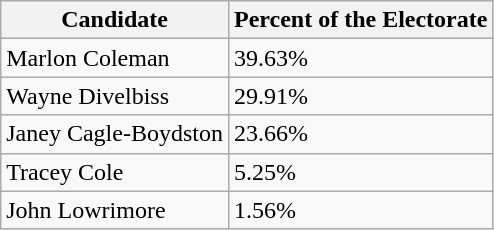<table class="wikitable">
<tr>
<th>Candidate</th>
<th>Percent of the Electorate</th>
</tr>
<tr>
<td>Marlon Coleman</td>
<td>39.63%</td>
</tr>
<tr>
<td>Wayne Divelbiss</td>
<td>29.91%</td>
</tr>
<tr>
<td>Janey Cagle-Boydston</td>
<td>23.66%</td>
</tr>
<tr>
<td>Tracey Cole</td>
<td>5.25%</td>
</tr>
<tr>
<td>John Lowrimore</td>
<td>1.56%</td>
</tr>
</table>
